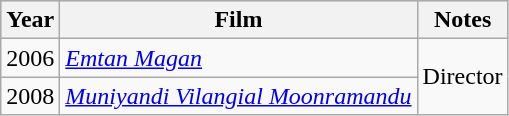<table class="wikitable">
<tr style="background:#ccc;">
<th>Year</th>
<th>Film</th>
<th>Notes</th>
</tr>
<tr>
<td>2006</td>
<td><em><a href='#'>Emtan Magan</a></em></td>
<td rowspan="2">Director</td>
</tr>
<tr>
<td>2008</td>
<td><em><a href='#'>Muniyandi Vilangial Moonramandu</a></em></td>
</tr>
</table>
